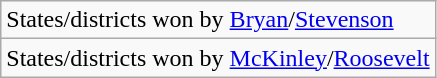<table class="wikitable">
<tr>
<td>States/districts won by <a href='#'>Bryan</a>/<a href='#'>Stevenson</a></td>
</tr>
<tr>
<td>States/districts won by <a href='#'>McKinley</a>/<a href='#'>Roosevelt</a></td>
</tr>
</table>
